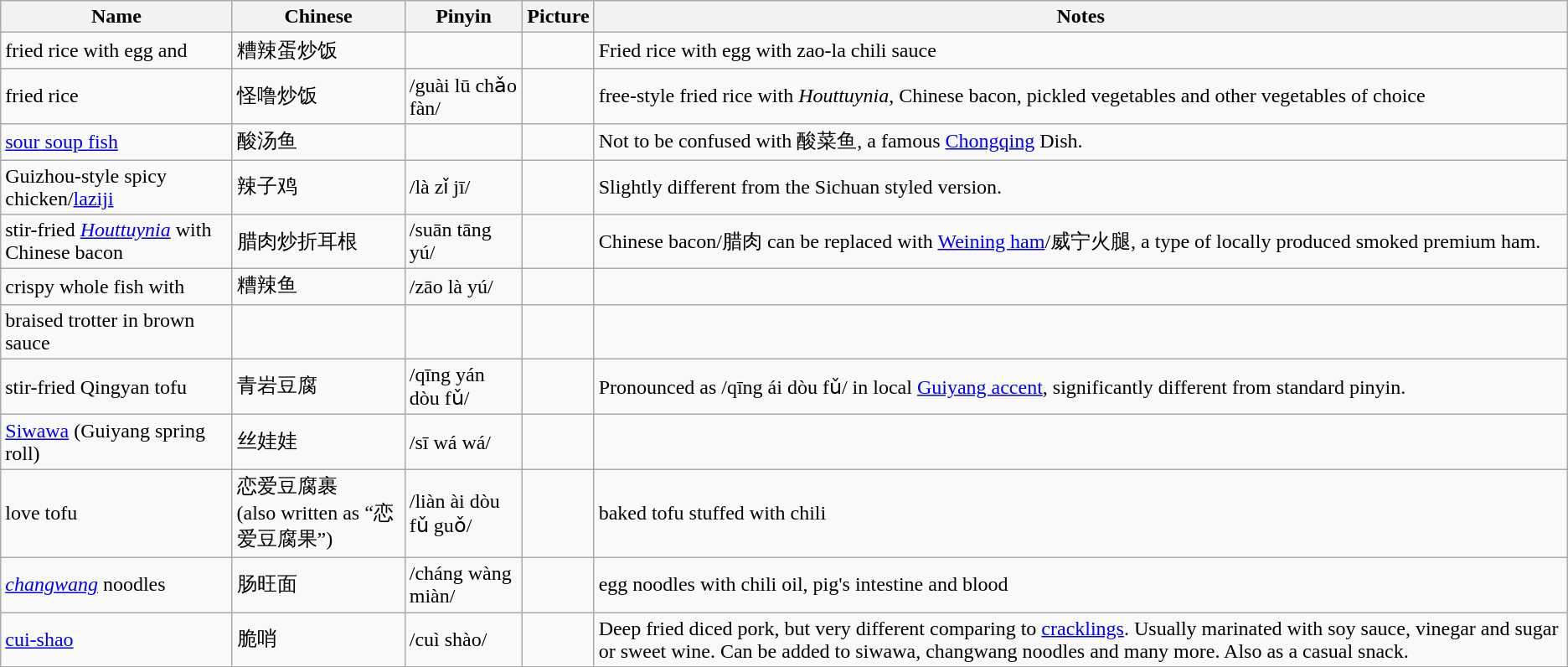<table class="wikitable">
<tr>
<th>Name</th>
<th>Chinese</th>
<th>Pinyin</th>
<th>Picture</th>
<th>Notes</th>
</tr>
<tr>
<td>fried rice with egg and <em></em></td>
<td>糟辣蛋炒饭</td>
<td></td>
<td></td>
<td>Fried rice with egg with zao-la chili sauce</td>
</tr>
<tr>
<td><em></em> fried rice</td>
<td>怪噜炒饭</td>
<td>/guài lū chǎo fàn/</td>
<td></td>
<td>free-style fried rice with <em>Houttuynia</em>, Chinese bacon, pickled vegetables and other vegetables of choice</td>
</tr>
<tr>
<td><a href='#'>sour soup fish</a></td>
<td>酸汤鱼</td>
<td></td>
<td></td>
<td>Not to be confused with 酸菜鱼, a famous <a href='#'>Chongqing</a> Dish.</td>
</tr>
<tr>
<td>Guizhou-style spicy chicken/<a href='#'>laziji</a></td>
<td>辣子鸡</td>
<td>/là zǐ jī/</td>
<td></td>
<td>Slightly different from the Sichuan styled version.</td>
</tr>
<tr>
<td>stir-fried <em><a href='#'>Houttuynia</a></em> with Chinese bacon</td>
<td>腊肉炒折耳根</td>
<td>/suān tāng yú/</td>
<td></td>
<td>Chinese bacon/腊肉 can be replaced with <a href='#'>Weining ham</a>/威宁火腿, a type of locally produced smoked premium ham.</td>
</tr>
<tr>
<td>crispy whole fish with <em></em></td>
<td>糟辣鱼</td>
<td>/zāo là yú/</td>
<td></td>
<td></td>
</tr>
<tr>
<td>braised trotter in brown sauce</td>
<td></td>
<td></td>
<td></td>
<td></td>
</tr>
<tr>
<td>stir-fried Qingyan tofu</td>
<td>青岩豆腐</td>
<td>/qīng yán dòu fǔ/</td>
<td></td>
<td>Pronounced as /qīng ái dòu fǔ/ in local <a href='#'>Guiyang accent</a>, significantly different from standard pinyin.</td>
</tr>
<tr>
<td><a href='#'>Siwawa</a> (Guiyang spring roll)</td>
<td>丝娃娃</td>
<td>/sī wá wá/</td>
<td></td>
<td></td>
</tr>
<tr>
<td>love tofu</td>
<td>恋爱豆腐裹<br>(also written as “恋爱豆腐果”)</td>
<td>/liàn ài dòu fǔ guǒ/</td>
<td></td>
<td>baked tofu stuffed with chili</td>
</tr>
<tr>
<td><a href='#'><em>changwang</em></a> noodles</td>
<td>肠旺面</td>
<td>/cháng wàng miàn/</td>
<td></td>
<td>egg noodles with chili oil, pig's intestine and blood</td>
</tr>
<tr>
<td><a href='#'>cui-shao</a></td>
<td>脆哨</td>
<td>/cuì shào/</td>
<td></td>
<td>Deep fried diced pork, but very different comparing to <a href='#'>cracklings</a>. Usually marinated with soy sauce, vinegar and sugar or sweet wine. Can be added to siwawa, changwang noodles and many more. Also as a casual snack.</td>
</tr>
</table>
